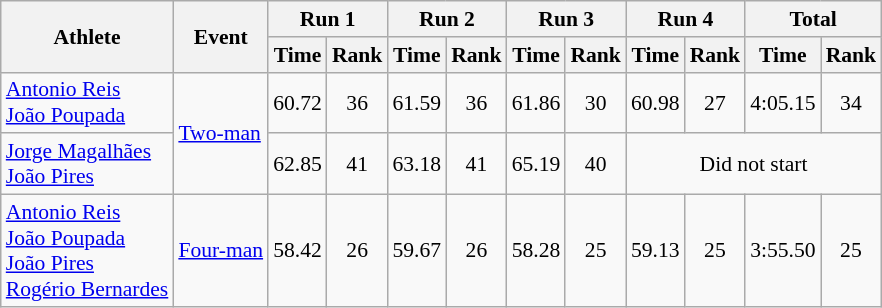<table class="wikitable" style="font-size:90%">
<tr>
<th rowspan="2">Athlete</th>
<th rowspan="2">Event</th>
<th colspan="2">Run 1</th>
<th colspan="2">Run 2</th>
<th colspan="2">Run 3</th>
<th colspan="2">Run 4</th>
<th colspan="2">Total</th>
</tr>
<tr>
<th>Time</th>
<th>Rank</th>
<th>Time</th>
<th>Rank</th>
<th>Time</th>
<th>Rank</th>
<th>Time</th>
<th>Rank</th>
<th>Time</th>
<th>Rank</th>
</tr>
<tr align="center">
<td align="left"><a href='#'>Antonio Reis</a><br><a href='#'>João Poupada</a></td>
<td align="left" rowspan=2><a href='#'>Two-man</a></td>
<td>60.72</td>
<td>36</td>
<td>61.59</td>
<td>36</td>
<td>61.86</td>
<td>30</td>
<td>60.98</td>
<td>27</td>
<td>4:05.15</td>
<td>34</td>
</tr>
<tr align="center">
<td align="left"><a href='#'>Jorge Magalhães</a><br><a href='#'>João Pires</a></td>
<td>62.85</td>
<td>41</td>
<td>63.18</td>
<td>41</td>
<td>65.19</td>
<td>40</td>
<td colspan=4>Did not start</td>
</tr>
<tr align="center">
<td align="left"><a href='#'>Antonio Reis</a><br><a href='#'>João Poupada</a> <br> <a href='#'>João Pires</a> <br> <a href='#'>Rogério Bernardes</a></td>
<td align="left"><a href='#'>Four-man</a></td>
<td>58.42</td>
<td>26</td>
<td>59.67</td>
<td>26</td>
<td>58.28</td>
<td>25</td>
<td>59.13</td>
<td>25</td>
<td>3:55.50</td>
<td>25</td>
</tr>
</table>
